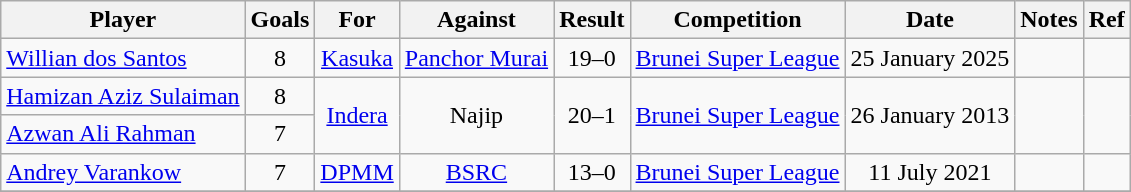<table class="wikitable" style="text-align:center;">
<tr>
<th>Player</th>
<th>Goals</th>
<th>For</th>
<th>Against</th>
<th>Result</th>
<th>Competition</th>
<th>Date</th>
<th>Notes</th>
<th>Ref</th>
</tr>
<tr>
<td align="left"><a href='#'>Willian dos Santos</a></td>
<td>8</td>
<td><a href='#'>Kasuka</a></td>
<td><a href='#'>Panchor Murai</a></td>
<td>19–0</td>
<td><a href='#'>Brunei Super League</a></td>
<td>25 January 2025</td>
<td></td>
<td></td>
</tr>
<tr>
<td align="left"><a href='#'>Hamizan Aziz Sulaiman</a></td>
<td>8</td>
<td rowspan=2><a href='#'>Indera</a></td>
<td rowspan=2>Najip</td>
<td rowspan=2>20–1</td>
<td rowspan=2><a href='#'>Brunei Super League</a></td>
<td rowspan=2>26 January 2013</td>
<td rowspan=2></td>
<td rowspan=2></td>
</tr>
<tr>
<td align="left"><a href='#'>Azwan Ali Rahman</a></td>
<td>7</td>
</tr>
<tr>
<td align="left"><a href='#'>Andrey Varankow</a></td>
<td>7</td>
<td><a href='#'>DPMM</a></td>
<td><a href='#'>BSRC</a></td>
<td>13–0</td>
<td><a href='#'>Brunei Super League</a></td>
<td>11 July 2021</td>
<td></td>
<td></td>
</tr>
<tr>
</tr>
</table>
